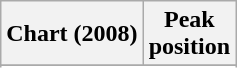<table class="wikitable sortable plainrowheaders" style="text-align:center">
<tr>
<th scope="col">Chart (2008)</th>
<th scope="col">Peak<br>position</th>
</tr>
<tr>
</tr>
<tr>
</tr>
</table>
